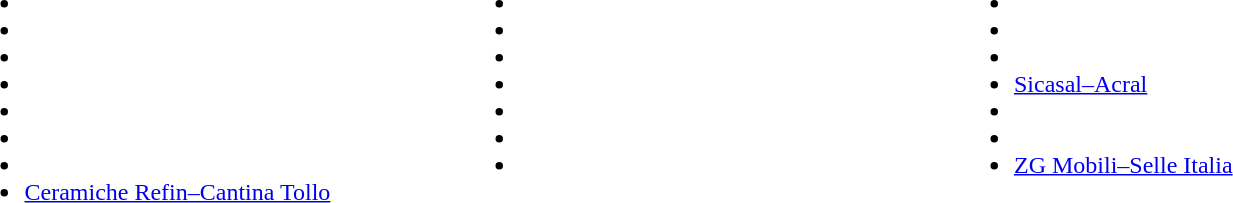<table>
<tr>
<td style="vertical-align:top; width:25%;"><br><ul><li></li><li></li><li></li><li></li><li></li><li></li><li></li><li><a href='#'>Ceramiche Refin–Cantina Tollo</a></li></ul></td>
<td style="vertical-align:top; width:25%;"><br><ul><li></li><li></li><li></li><li></li><li></li><li></li><li></li></ul></td>
<td style="vertical-align:top; width:25%;"><br><ul><li></li><li></li><li></li><li><a href='#'>Sicasal–Acral</a></li><li></li><li></li><li><a href='#'>ZG Mobili–Selle Italia</a></li></ul></td>
</tr>
</table>
